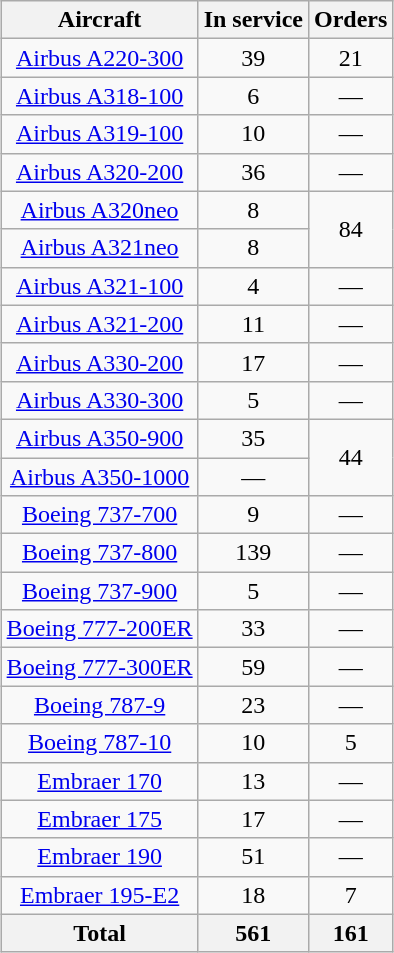<table class="wikitable" style="border-collapse:collapse; text-align:center; margin:1em auto;">
<tr>
<th>Aircraft</th>
<th>In service</th>
<th>Orders</th>
</tr>
<tr>
<td><a href='#'>Airbus A220-300</a></td>
<td>39</td>
<td>21</td>
</tr>
<tr>
<td><a href='#'>Airbus A318-100</a></td>
<td>6</td>
<td>—</td>
</tr>
<tr>
<td><a href='#'>Airbus A319-100</a></td>
<td>10</td>
<td>—</td>
</tr>
<tr>
<td><a href='#'>Airbus A320-200</a></td>
<td>36</td>
<td>—</td>
</tr>
<tr>
<td><a href='#'>Airbus A320neo</a></td>
<td>8</td>
<td rowspan="2">84</td>
</tr>
<tr>
<td><a href='#'>Airbus A321neo</a></td>
<td>8</td>
</tr>
<tr>
<td><a href='#'>Airbus A321-100</a></td>
<td>4</td>
<td>—</td>
</tr>
<tr>
<td><a href='#'>Airbus A321-200</a></td>
<td>11</td>
<td>—</td>
</tr>
<tr>
<td><a href='#'>Airbus A330-200</a></td>
<td>17</td>
<td>—</td>
</tr>
<tr>
<td><a href='#'>Airbus A330-300</a></td>
<td>5</td>
<td>—</td>
</tr>
<tr>
<td><a href='#'>Airbus A350-900</a></td>
<td>35</td>
<td rowspan="2">44</td>
</tr>
<tr>
<td><a href='#'>Airbus A350-1000</a></td>
<td>—</td>
</tr>
<tr>
<td><a href='#'>Boeing 737-700</a></td>
<td>9</td>
<td>—</td>
</tr>
<tr>
<td><a href='#'>Boeing 737-800</a></td>
<td>139</td>
<td>—</td>
</tr>
<tr>
<td><a href='#'>Boeing 737-900</a></td>
<td>5</td>
<td>—</td>
</tr>
<tr>
<td><a href='#'>Boeing 777-200ER</a></td>
<td>33</td>
<td>—</td>
</tr>
<tr>
<td><a href='#'>Boeing 777-300ER</a></td>
<td>59</td>
<td>—</td>
</tr>
<tr>
<td><a href='#'>Boeing 787-9</a></td>
<td>23</td>
<td>—</td>
</tr>
<tr>
<td><a href='#'>Boeing 787-10</a></td>
<td>10</td>
<td>5</td>
</tr>
<tr>
<td><a href='#'>Embraer 170</a></td>
<td>13</td>
<td>—</td>
</tr>
<tr>
<td><a href='#'>Embraer 175</a></td>
<td>17</td>
<td>—</td>
</tr>
<tr>
<td><a href='#'>Embraer 190</a></td>
<td>51</td>
<td>—</td>
</tr>
<tr>
<td><a href='#'>Embraer 195-E2</a></td>
<td>18</td>
<td>7</td>
</tr>
<tr>
<th>Total</th>
<th>561</th>
<th>161</th>
</tr>
</table>
